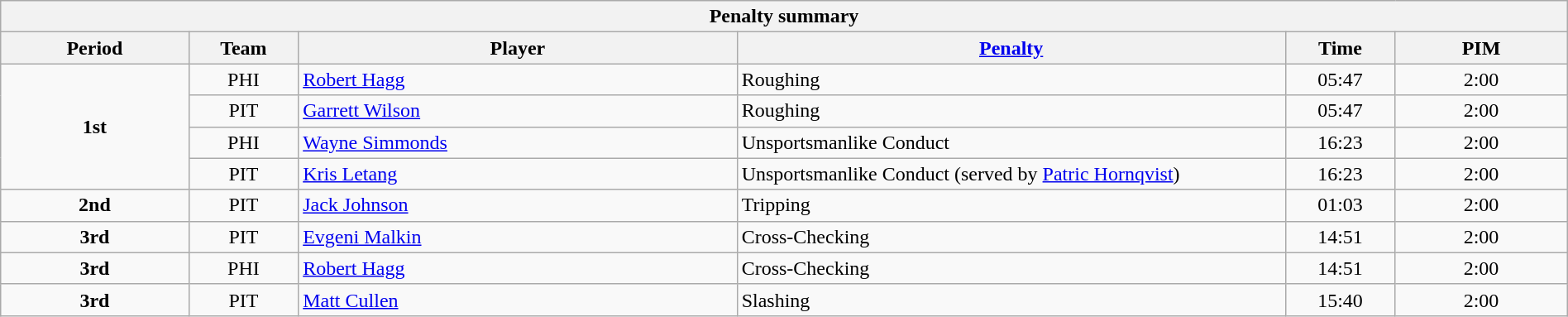<table style="width:100%;" class="wikitable">
<tr>
<th colspan=6>Penalty summary</th>
</tr>
<tr>
<th style="width:12%;">Period</th>
<th style="width:7%;">Team</th>
<th style="width:28%;">Player</th>
<th style="width:35%;"><a href='#'>Penalty</a></th>
<th style="width:7%;">Time</th>
<th style="width:11%;">PIM</th>
</tr>
<tr>
<td style="text-align:center;"  rowspan="4"><strong>1st</strong></td>
<td align=center>PHI</td>
<td><a href='#'>Robert Hagg</a></td>
<td>Roughing</td>
<td align=center>05:47</td>
<td align=center>2:00</td>
</tr>
<tr>
<td align=center>PIT</td>
<td><a href='#'>Garrett Wilson</a></td>
<td>Roughing</td>
<td align=center>05:47</td>
<td align=center>2:00</td>
</tr>
<tr>
<td align=center>PHI</td>
<td><a href='#'>Wayne Simmonds</a></td>
<td>Unsportsmanlike Conduct</td>
<td align=center>16:23</td>
<td align=center>2:00</td>
</tr>
<tr>
<td align=center>PIT</td>
<td><a href='#'>Kris Letang</a></td>
<td>Unsportsmanlike Conduct (served by <a href='#'>Patric Hornqvist</a>)</td>
<td align=center>16:23</td>
<td align=center>2:00</td>
</tr>
<tr>
<td style="text-align:center;"><strong>2nd</strong></td>
<td align=center>PIT</td>
<td><a href='#'>Jack Johnson</a></td>
<td>Tripping</td>
<td align=center>01:03</td>
<td align=center>2:00</td>
</tr>
<tr>
<td style="text-align:center;"><strong>3rd</strong></td>
<td align=center>PIT</td>
<td><a href='#'>Evgeni Malkin</a></td>
<td>Cross-Checking</td>
<td align=center>14:51</td>
<td align=center>2:00</td>
</tr>
<tr>
<td style="text-align:center;"><strong>3rd</strong></td>
<td align=center>PHI</td>
<td><a href='#'>Robert Hagg</a></td>
<td>Cross-Checking</td>
<td align=center>14:51</td>
<td align=center>2:00</td>
</tr>
<tr>
<td style="text-align:center;"><strong>3rd</strong></td>
<td align=center>PIT</td>
<td><a href='#'>Matt Cullen</a></td>
<td>Slashing</td>
<td align=center>15:40</td>
<td align=center>2:00</td>
</tr>
</table>
